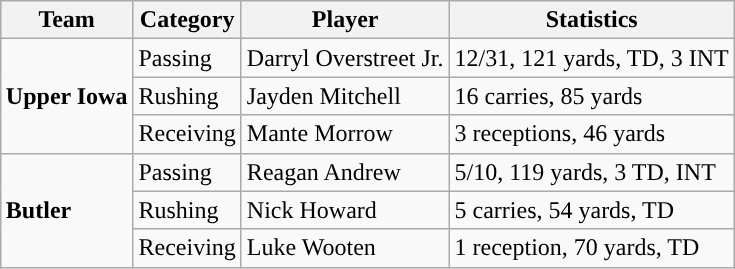<table class="wikitable" style="float: right;">
<tr>
<th>Team</th>
<th>Category</th>
<th>Player</th>
<th>Statistics</th>
</tr>
<tr>
<td rowspan=3><strong>Upper Iowa</strong></td>
<td>Passing</td>
<td>Darryl Overstreet Jr.</td>
<td>12/31, 121 yards, TD, 3 INT</td>
</tr>
<tr>
<td>Rushing</td>
<td>Jayden Mitchell</td>
<td>16 carries, 85 yards</td>
</tr>
<tr>
<td>Receiving</td>
<td>Mante Morrow</td>
<td>3 receptions, 46 yards</td>
</tr>
<tr>
<td rowspan=3><strong>Butler</strong></td>
<td>Passing</td>
<td>Reagan Andrew</td>
<td>5/10, 119 yards, 3 TD, INT</td>
</tr>
<tr>
<td>Rushing</td>
<td>Nick Howard</td>
<td>5 carries, 54 yards, TD</td>
</tr>
<tr>
<td>Receiving</td>
<td>Luke Wooten</td>
<td>1 reception, 70 yards, TD</td>
</tr>
</table>
